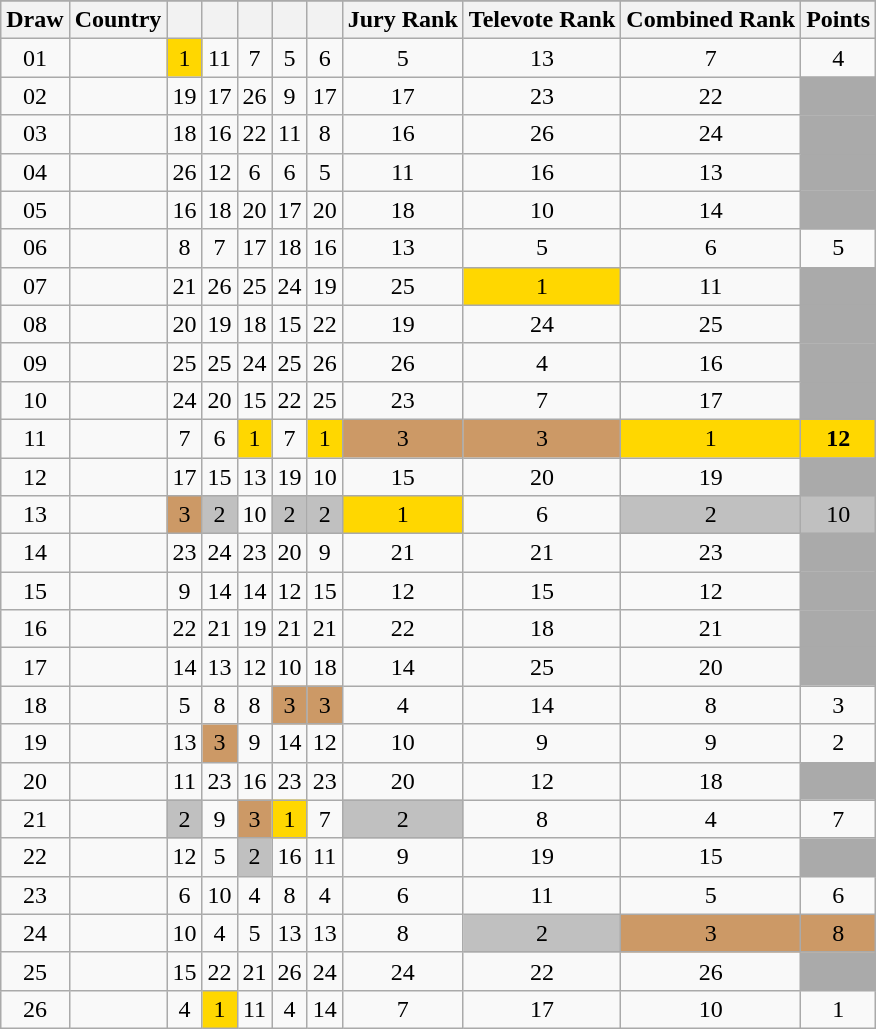<table class="sortable wikitable collapsible plainrowheaders" style="text-align:center;">
<tr>
</tr>
<tr>
<th scope="col">Draw</th>
<th scope="col">Country</th>
<th scope="col"></th>
<th scope="col"></th>
<th scope="col"></th>
<th scope="col"></th>
<th scope="col"></th>
<th scope="col">Jury Rank</th>
<th scope="col">Televote Rank</th>
<th scope="col">Combined Rank</th>
<th scope="col">Points</th>
</tr>
<tr>
<td>01</td>
<td style="text-align:left;"></td>
<td style="background:gold;">1</td>
<td>11</td>
<td>7</td>
<td>5</td>
<td>6</td>
<td>5</td>
<td>13</td>
<td>7</td>
<td>4</td>
</tr>
<tr>
<td>02</td>
<td style="text-align:left;"></td>
<td>19</td>
<td>17</td>
<td>26</td>
<td>9</td>
<td>17</td>
<td>17</td>
<td>23</td>
<td>22</td>
<td style="background:#AAAAAA;"></td>
</tr>
<tr>
<td>03</td>
<td style="text-align:left;"></td>
<td>18</td>
<td>16</td>
<td>22</td>
<td>11</td>
<td>8</td>
<td>16</td>
<td>26</td>
<td>24</td>
<td style="background:#AAAAAA;"></td>
</tr>
<tr>
<td>04</td>
<td style="text-align:left;"></td>
<td>26</td>
<td>12</td>
<td>6</td>
<td>6</td>
<td>5</td>
<td>11</td>
<td>16</td>
<td>13</td>
<td style="background:#AAAAAA;"></td>
</tr>
<tr>
<td>05</td>
<td style="text-align:left;"></td>
<td>16</td>
<td>18</td>
<td>20</td>
<td>17</td>
<td>20</td>
<td>18</td>
<td>10</td>
<td>14</td>
<td style="background:#AAAAAA;"></td>
</tr>
<tr>
<td>06</td>
<td style="text-align:left;"></td>
<td>8</td>
<td>7</td>
<td>17</td>
<td>18</td>
<td>16</td>
<td>13</td>
<td>5</td>
<td>6</td>
<td>5</td>
</tr>
<tr>
<td>07</td>
<td style="text-align:left;"></td>
<td>21</td>
<td>26</td>
<td>25</td>
<td>24</td>
<td>19</td>
<td>25</td>
<td style="background:gold;">1</td>
<td>11</td>
<td style="background:#AAAAAA;"></td>
</tr>
<tr>
<td>08</td>
<td style="text-align:left;"></td>
<td>20</td>
<td>19</td>
<td>18</td>
<td>15</td>
<td>22</td>
<td>19</td>
<td>24</td>
<td>25</td>
<td style="background:#AAAAAA;"></td>
</tr>
<tr>
<td>09</td>
<td style="text-align:left;"></td>
<td>25</td>
<td>25</td>
<td>24</td>
<td>25</td>
<td>26</td>
<td>26</td>
<td>4</td>
<td>16</td>
<td style="background:#AAAAAA;"></td>
</tr>
<tr>
<td>10</td>
<td style="text-align:left;"></td>
<td>24</td>
<td>20</td>
<td>15</td>
<td>22</td>
<td>25</td>
<td>23</td>
<td>7</td>
<td>17</td>
<td style="background:#AAAAAA;"></td>
</tr>
<tr>
<td>11</td>
<td style="text-align:left;"></td>
<td>7</td>
<td>6</td>
<td style="background:gold;">1</td>
<td>7</td>
<td style="background:gold;">1</td>
<td style="background:#CC9966;">3</td>
<td style="background:#CC9966;">3</td>
<td style="background:gold;">1</td>
<td style="background:gold;"><strong>12</strong></td>
</tr>
<tr>
<td>12</td>
<td style="text-align:left;"></td>
<td>17</td>
<td>15</td>
<td>13</td>
<td>19</td>
<td>10</td>
<td>15</td>
<td>20</td>
<td>19</td>
<td style="background:#AAAAAA;"></td>
</tr>
<tr>
<td>13</td>
<td style="text-align:left;"></td>
<td style="background:#CC9966;">3</td>
<td style="background:silver;">2</td>
<td>10</td>
<td style="background:silver;">2</td>
<td style="background:silver;">2</td>
<td style="background:gold;">1</td>
<td>6</td>
<td style="background:silver;">2</td>
<td style="background:silver;">10</td>
</tr>
<tr>
<td>14</td>
<td style="text-align:left;"></td>
<td>23</td>
<td>24</td>
<td>23</td>
<td>20</td>
<td>9</td>
<td>21</td>
<td>21</td>
<td>23</td>
<td style="background:#AAAAAA;"></td>
</tr>
<tr>
<td>15</td>
<td style="text-align:left;"></td>
<td>9</td>
<td>14</td>
<td>14</td>
<td>12</td>
<td>15</td>
<td>12</td>
<td>15</td>
<td>12</td>
<td style="background:#AAAAAA;"></td>
</tr>
<tr>
<td>16</td>
<td style="text-align:left;"></td>
<td>22</td>
<td>21</td>
<td>19</td>
<td>21</td>
<td>21</td>
<td>22</td>
<td>18</td>
<td>21</td>
<td style="background:#AAAAAA;"></td>
</tr>
<tr>
<td>17</td>
<td style="text-align:left;"></td>
<td>14</td>
<td>13</td>
<td>12</td>
<td>10</td>
<td>18</td>
<td>14</td>
<td>25</td>
<td>20</td>
<td style="background:#AAAAAA;"></td>
</tr>
<tr>
<td>18</td>
<td style="text-align:left;"></td>
<td>5</td>
<td>8</td>
<td>8</td>
<td style="background:#CC9966;">3</td>
<td style="background:#CC9966;">3</td>
<td>4</td>
<td>14</td>
<td>8</td>
<td>3</td>
</tr>
<tr>
<td>19</td>
<td style="text-align:left;"></td>
<td>13</td>
<td style="background:#CC9966;">3</td>
<td>9</td>
<td>14</td>
<td>12</td>
<td>10</td>
<td>9</td>
<td>9</td>
<td>2</td>
</tr>
<tr>
<td>20</td>
<td style="text-align:left;"></td>
<td>11</td>
<td>23</td>
<td>16</td>
<td>23</td>
<td>23</td>
<td>20</td>
<td>12</td>
<td>18</td>
<td style="background:#AAAAAA;"></td>
</tr>
<tr>
<td>21</td>
<td style="text-align:left;"></td>
<td style="background:silver;">2</td>
<td>9</td>
<td style="background:#CC9966;">3</td>
<td style="background:gold;">1</td>
<td>7</td>
<td style="background:silver;">2</td>
<td>8</td>
<td>4</td>
<td>7</td>
</tr>
<tr>
<td>22</td>
<td style="text-align:left;"></td>
<td>12</td>
<td>5</td>
<td style="background:silver;">2</td>
<td>16</td>
<td>11</td>
<td>9</td>
<td>19</td>
<td>15</td>
<td style="background:#AAAAAA;"></td>
</tr>
<tr>
<td>23</td>
<td style="text-align:left;"></td>
<td>6</td>
<td>10</td>
<td>4</td>
<td>8</td>
<td>4</td>
<td>6</td>
<td>11</td>
<td>5</td>
<td>6</td>
</tr>
<tr>
<td>24</td>
<td style="text-align:left;"></td>
<td>10</td>
<td>4</td>
<td>5</td>
<td>13</td>
<td>13</td>
<td>8</td>
<td style="background:silver;">2</td>
<td style="background:#CC9966;">3</td>
<td style="background:#CC9966;">8</td>
</tr>
<tr>
<td>25</td>
<td style="text-align:left;"></td>
<td>15</td>
<td>22</td>
<td>21</td>
<td>26</td>
<td>24</td>
<td>24</td>
<td>22</td>
<td>26</td>
<td style="background:#AAAAAA;"></td>
</tr>
<tr>
<td>26</td>
<td style="text-align:left;"></td>
<td>4</td>
<td style="background:gold;">1</td>
<td>11</td>
<td>4</td>
<td>14</td>
<td>7</td>
<td>17</td>
<td>10</td>
<td>1</td>
</tr>
</table>
